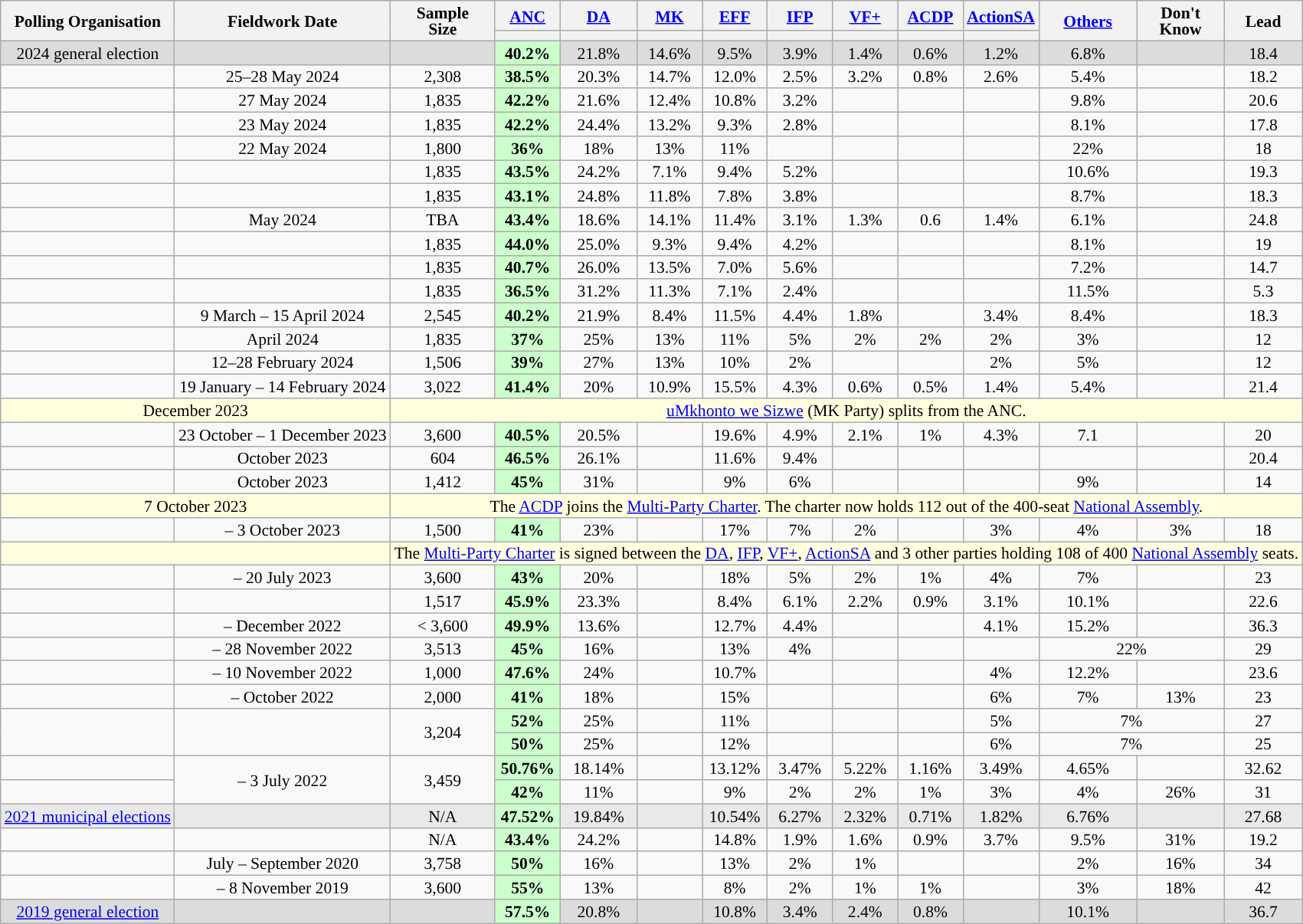<table class="wikitable sortable mw-datatable" style="text-align:center;font-size:90%;line-height:14px;">
<tr>
<th rowspan="2">Polling Organisation</th>
<th rowspan="2">Fieldwork Date</th>
<th rowspan="2">Sample<br>Size</th>
<th class="unsortable" style="width:50px;"><a href='#'>ANC</a></th>
<th class="unsortable" style="width:60px;"><a href='#'>DA</a></th>
<th class="unsortable" style="width:50px;"><a href='#'>MK</a></th>
<th class="unsortable" style="width:50px;"><a href='#'>EFF</a></th>
<th class="unsortable" style="width:50px;"><a href='#'>IFP</a></th>
<th class="unsortable" style="width:50px;"><a href='#'>VF+</a></th>
<th class="unsortable" style="width:50px;"><a href='#'>ACDP</a></th>
<th class="unsortable" style="width:50px;"><a href='#'>ActionSA</a></th>
<th rowspan="2" class="unsortable"><a href='#'>Others</a></th>
<th rowspan="2">Don't<br>Know</th>
<th rowspan="2" data-sort-type="number">Lead</th>
</tr>
<tr>
<th data-sort-type="number" style="background:"></th>
<th data-sort-type="number" style="background:"></th>
<th data-sort-type="number" style="background:"></th>
<th data-sort-type="number" style="background:"></th>
<th data-sort-type="number" style="background:"></th>
<th data-sort-type="number" style="background:"></th>
<th data-sort-type="number" style="background:"></th>
<th data-sort-type="number" style="background:"></th>
</tr>
<tr style="background:#DCDCDC;">
<td>2024 general election</td>
<td></td>
<td></td>
<td style="background:#CCFFCC;"><strong>40.2%</strong></td>
<td>21.8%</td>
<td>14.6%</td>
<td>9.5%</td>
<td>3.9%</td>
<td>1.4%</td>
<td>0.6%</td>
<td>1.2%</td>
<td>6.8%</td>
<td></td>
<td style="background:">18.4</td>
</tr>
<tr>
<td></td>
<td>25–28 May 2024</td>
<td>2,308</td>
<td style="background:#CCFFCC;"><strong>38.5%</strong></td>
<td>20.3%</td>
<td>14.7%</td>
<td>12.0%</td>
<td>2.5%</td>
<td>3.2%</td>
<td>0.8%</td>
<td>2.6%</td>
<td>5.4%</td>
<td></td>
<td style="background:">18.2</td>
</tr>
<tr>
<td></td>
<td>27 May 2024</td>
<td>1,835</td>
<td style="background:#CCFFCC;"><strong>42.2%</strong></td>
<td>21.6%</td>
<td>12.4%</td>
<td>10.8%</td>
<td>3.2%</td>
<td></td>
<td></td>
<td></td>
<td>9.8%</td>
<td></td>
<td style="background:">20.6</td>
</tr>
<tr>
<td></td>
<td>23 May 2024</td>
<td>1,835</td>
<td style="background:#CCFFCC;"><strong>42.2%</strong></td>
<td>24.4%</td>
<td>13.2%</td>
<td>9.3%</td>
<td>2.8%</td>
<td></td>
<td></td>
<td></td>
<td>8.1%</td>
<td></td>
<td style="background:">17.8</td>
</tr>
<tr>
<td></td>
<td>22 May 2024</td>
<td>1,800</td>
<td style="background:#CCFFCC;"><strong>36%</strong></td>
<td>18%</td>
<td>13%</td>
<td>11%</td>
<td></td>
<td></td>
<td></td>
<td></td>
<td>22%</td>
<td></td>
<td style="background:">18</td>
</tr>
<tr>
<td></td>
<td></td>
<td>1,835</td>
<td style="background:#CCFFCC;"><strong>43.5%</strong></td>
<td>24.2%</td>
<td>7.1%</td>
<td>9.4%</td>
<td>5.2%</td>
<td></td>
<td></td>
<td></td>
<td>10.6%</td>
<td></td>
<td style="background:">19.3</td>
</tr>
<tr>
<td></td>
<td></td>
<td>1,835</td>
<td style="background:#CCFFCC;"><strong>43.1%</strong></td>
<td>24.8%</td>
<td>11.8%</td>
<td>7.8%</td>
<td>3.8%</td>
<td></td>
<td></td>
<td></td>
<td>8.7%</td>
<td></td>
<td style="background:">18.3</td>
</tr>
<tr>
<td></td>
<td>May 2024</td>
<td>TBA</td>
<td style="background:#CCFFCC;"><strong>43.4%</strong></td>
<td>18.6%</td>
<td>14.1%</td>
<td>11.4%</td>
<td>3.1%</td>
<td>1.3%</td>
<td>0.6</td>
<td>1.4%</td>
<td>6.1%</td>
<td></td>
<td style="background:">24.8</td>
</tr>
<tr>
<td></td>
<td></td>
<td>1,835</td>
<td style="background:#CCFFCC;"><strong>44.0%</strong></td>
<td>25.0%</td>
<td>9.3%</td>
<td>9.4%</td>
<td>4.2%</td>
<td></td>
<td></td>
<td></td>
<td>8.1%</td>
<td></td>
<td style="background:">19</td>
</tr>
<tr>
<td></td>
<td></td>
<td>1,835</td>
<td style="background:#CCFFCC;"><strong>40.7%</strong></td>
<td>26.0%</td>
<td>13.5%</td>
<td>7.0%</td>
<td>5.6%</td>
<td></td>
<td></td>
<td></td>
<td>7.2%</td>
<td></td>
<td style="background:">14.7</td>
</tr>
<tr>
<td></td>
<td></td>
<td>1,835</td>
<td style="background:#CCFFCC;"><strong>36.5%</strong></td>
<td>31.2%</td>
<td>11.3%</td>
<td>7.1%</td>
<td>2.4%</td>
<td></td>
<td></td>
<td></td>
<td>11.5%</td>
<td></td>
<td style="background:">5.3</td>
</tr>
<tr>
<td></td>
<td>9 March – 15 April 2024</td>
<td>2,545</td>
<td style="background:#CCFFCC;"><strong>40.2%</strong></td>
<td>21.9%</td>
<td>8.4%</td>
<td>11.5%</td>
<td>4.4%</td>
<td>1.8%</td>
<td></td>
<td>3.4%</td>
<td>8.4%</td>
<td></td>
<td style="background:">18.3</td>
</tr>
<tr>
<td></td>
<td>April 2024</td>
<td>1,835</td>
<td style="background:#CCFFCC;"><strong>37%</strong></td>
<td>25%</td>
<td>13%</td>
<td>11%</td>
<td>5%</td>
<td>2%</td>
<td>2%</td>
<td>2%</td>
<td>3%</td>
<td></td>
<td style="background:">12</td>
</tr>
<tr>
<td></td>
<td>12–28 February 2024</td>
<td>1,506</td>
<td style="background:#CCFFCC;"><strong>39%</strong></td>
<td>27%</td>
<td>13%</td>
<td>10%</td>
<td>2%</td>
<td></td>
<td></td>
<td>2%</td>
<td>5%</td>
<td></td>
<td style="background:">12</td>
</tr>
<tr>
<td></td>
<td>19 January – 14 February 2024</td>
<td>3,022</td>
<td style="background:#CCFFCC;"><strong>41.4%</strong></td>
<td>20%</td>
<td>10.9%</td>
<td>15.5%</td>
<td>4.3%</td>
<td>0.6%</td>
<td>0.5%</td>
<td>1.4%</td>
<td>5.4%</td>
<td></td>
<td style="background:">21.4</td>
</tr>
<tr>
<td colspan="2" style="background:lightyellow;">December 2023</td>
<td colspan="12" style="background:lightyellow;"><a href='#'>uMkhonto we Sizwe</a> (MK Party) splits from the ANC.</td>
</tr>
<tr>
<td></td>
<td>23 October – 1 December 2023</td>
<td>3,600</td>
<td style="background:#CCFFCC;"><strong>40.5%</strong></td>
<td>20.5%</td>
<td></td>
<td>19.6%</td>
<td>4.9%</td>
<td>2.1%</td>
<td>1%</td>
<td>4.3%</td>
<td>7.1</td>
<td></td>
<td style="background:">20</td>
</tr>
<tr>
<td></td>
<td>October 2023</td>
<td>604</td>
<td style="background:#CCFFCC;"><strong>46.5%</strong></td>
<td>26.1%</td>
<td></td>
<td>11.6%</td>
<td>9.4%</td>
<td></td>
<td></td>
<td></td>
<td></td>
<td></td>
<td style="background:">20.4</td>
</tr>
<tr>
<td></td>
<td>October 2023</td>
<td>1,412</td>
<td style="background:#CCFFCC;"><strong>45%</strong></td>
<td>31%</td>
<td></td>
<td>9%</td>
<td>6%</td>
<td></td>
<td></td>
<td></td>
<td>9%</td>
<td></td>
<td style="background:">14</td>
</tr>
<tr>
<td colspan="2" style="background:lightyellow;">7 October 2023</td>
<td colspan="12" style="background:lightyellow;">The <a href='#'>ACDP</a> joins the <a href='#'>Multi-Party Charter</a>. The charter now holds 112 out of the 400-seat <a href='#'>National Assembly</a>.</td>
</tr>
<tr>
<td></td>
<td> – 3 October 2023</td>
<td>1,500</td>
<td style="background:#CCFFCC;"><strong>41%</strong></td>
<td>23%</td>
<td></td>
<td>17%</td>
<td>7%</td>
<td>2%</td>
<td></td>
<td>3%</td>
<td>4%</td>
<td>3%</td>
<td style="background:">18</td>
</tr>
<tr>
<td colspan="2" style="background:lightyellow;"></td>
<td colspan="12" style="background:lightyellow;">The <a href='#'>Multi-Party Charter</a> is signed between the <a href='#'>DA</a>, <a href='#'>IFP</a>, <a href='#'>VF+</a>, <a href='#'>ActionSA</a> and 3 other parties holding 108 of 400 <a href='#'>National Assembly</a> seats.</td>
</tr>
<tr>
<td> </td>
<td> – 20 July 2023</td>
<td>3,600</td>
<td style="background:#CCFFCC;"><strong>43%</strong></td>
<td>20%</td>
<td></td>
<td>18%</td>
<td>5%</td>
<td>2%</td>
<td>1%</td>
<td>4%</td>
<td>7%</td>
<td></td>
<td style="background:">23</td>
</tr>
<tr>
<td></td>
<td></td>
<td>1,517</td>
<td style="background:#CCFFCC;"><strong>45.9%</strong></td>
<td>23.3%</td>
<td></td>
<td>8.4%</td>
<td>6.1%</td>
<td>2.2%</td>
<td>0.9%</td>
<td>3.1%</td>
<td>10.1%</td>
<td></td>
<td style="background:">22.6</td>
</tr>
<tr>
<td> </td>
<td> – December 2022</td>
<td>< 3,600</td>
<td style="background:#CCFFCC;"><strong>49.9%</strong></td>
<td>13.6%</td>
<td></td>
<td>12.7%</td>
<td>4.4%</td>
<td></td>
<td></td>
<td>4.1%</td>
<td>15.2%</td>
<td></td>
<td style="background:">36.3</td>
</tr>
<tr>
<td></td>
<td> – 28 November 2022</td>
<td>3,513</td>
<td style="background:#CCFFCC;"><strong>45%</strong></td>
<td>16%</td>
<td></td>
<td>13%</td>
<td>4%</td>
<td></td>
<td></td>
<td></td>
<td colspan="2">22%</td>
<td style="background:">29</td>
</tr>
<tr>
<td></td>
<td> – 10 November 2022</td>
<td>1,000</td>
<td style="background:#CCFFCC;"><strong>47.6%</strong></td>
<td>24%</td>
<td></td>
<td>10.7%</td>
<td></td>
<td></td>
<td></td>
<td>4%</td>
<td>12.2%</td>
<td></td>
<td style="background:">23.6</td>
</tr>
<tr>
<td></td>
<td> – October 2022</td>
<td>2,000</td>
<td style="background:#CCFFCC;"><strong>41%</strong></td>
<td>18%</td>
<td></td>
<td>15%</td>
<td></td>
<td></td>
<td></td>
<td>6%</td>
<td>7%</td>
<td>13%</td>
<td style="background:">23</td>
</tr>
<tr>
<td rowspan="2"></td>
<td rowspan="2"></td>
<td rowspan="2">3,204</td>
<td style="background:#CCFFCC;"><strong>52%</strong></td>
<td>25%</td>
<td></td>
<td>11%</td>
<td></td>
<td></td>
<td></td>
<td>5%</td>
<td colspan="2">7%</td>
<td style="background:">27</td>
</tr>
<tr>
<td style="background:#CCFFCC;"><strong>50%</strong></td>
<td>25%</td>
<td></td>
<td>12%</td>
<td></td>
<td></td>
<td></td>
<td>6%</td>
<td colspan="2">7%</td>
<td style="background:">25</td>
</tr>
<tr>
<td></td>
<td rowspan="2"> – 3 July 2022</td>
<td rowspan="2">3,459</td>
<td style="background:#CCFFCC;"><strong>50.76%</strong></td>
<td>18.14%</td>
<td></td>
<td>13.12%</td>
<td>3.47%</td>
<td>5.22%</td>
<td>1.16%</td>
<td>3.49%</td>
<td>4.65%</td>
<td></td>
<td style="background:">32.62</td>
</tr>
<tr>
<td></td>
<td style="background:#CCFFCC;"><strong>42%</strong></td>
<td>11%</td>
<td></td>
<td>9%</td>
<td>2%</td>
<td>2%</td>
<td>1%</td>
<td>3%</td>
<td>4%</td>
<td>26%</td>
<td style="background:">31</td>
</tr>
<tr style="background:#E9E9E9;">
<td><a href='#'>2021 municipal elections</a></td>
<td></td>
<td>N/A</td>
<td style="background:#CCFFCC;"><strong>47.52%</strong></td>
<td>19.84%</td>
<td></td>
<td>10.54%</td>
<td>6.27%</td>
<td>2.32%</td>
<td>0.71%</td>
<td>1.82%</td>
<td>6.76%</td>
<td></td>
<td style="background:">27.68</td>
</tr>
<tr>
<td></td>
<td></td>
<td>N/A</td>
<td style="background:#CCFFCC;"><strong>43.4%</strong></td>
<td>24.2%</td>
<td></td>
<td>14.8%</td>
<td>1.9%</td>
<td>1.6%</td>
<td>0.9%</td>
<td>3.7%</td>
<td>9.5%</td>
<td>31%</td>
<td style="background:">19.2</td>
</tr>
<tr>
<td></td>
<td>July – September 2020</td>
<td>3,758</td>
<td style="background:#CCFFCC;"><strong>50%</strong></td>
<td>16%</td>
<td></td>
<td>13%</td>
<td>2%</td>
<td>1%</td>
<td></td>
<td></td>
<td>2%</td>
<td>16%</td>
<td style="background:">34</td>
</tr>
<tr>
<td></td>
<td> – 8 November 2019</td>
<td>3,600</td>
<td style="background:#CCFFCC;"><strong>55%</strong></td>
<td>13%</td>
<td></td>
<td>8%</td>
<td>2%</td>
<td>1%</td>
<td>1%</td>
<td></td>
<td>3%</td>
<td>18%</td>
<td style="background:">42</td>
</tr>
<tr style="background:#DCDCDC;">
<td><a href='#'>2019 general election</a></td>
<td></td>
<td></td>
<td style="background:#CCFFCC;"><strong>57.5%</strong></td>
<td>20.8%</td>
<td></td>
<td>10.8%</td>
<td>3.4%</td>
<td>2.4%</td>
<td>0.8%</td>
<td></td>
<td>10.1%</td>
<td></td>
<td style="background:">36.7</td>
</tr>
</table>
